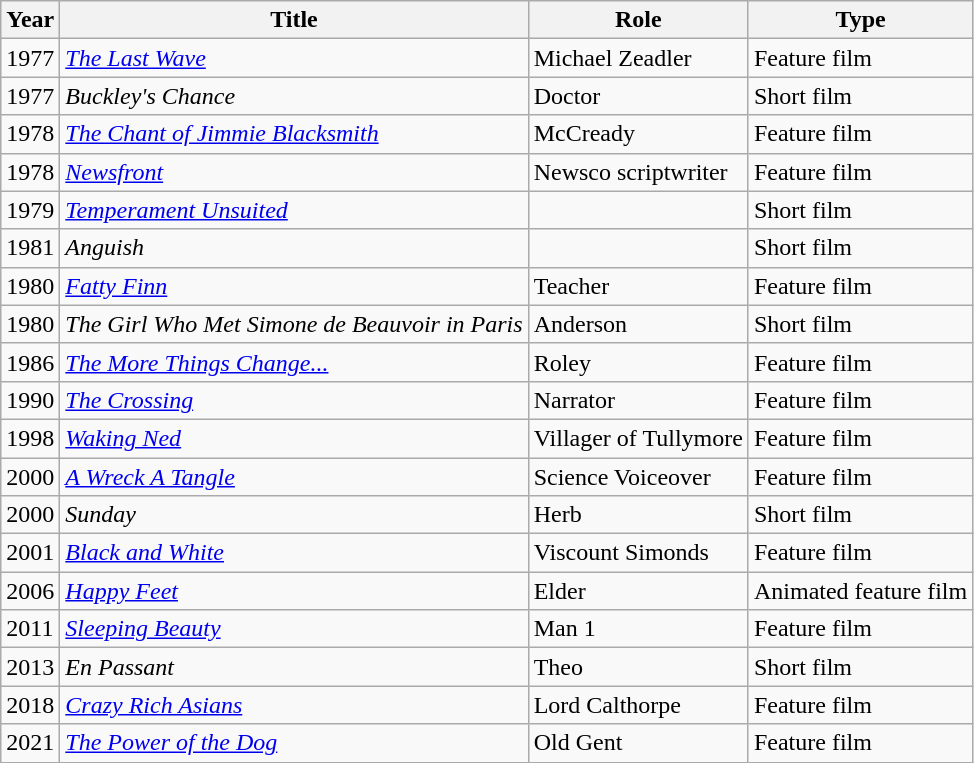<table class="wikitable">
<tr>
<th>Year</th>
<th>Title</th>
<th>Role</th>
<th>Type</th>
</tr>
<tr>
<td>1977</td>
<td><em><a href='#'>The Last Wave</a></em></td>
<td>Michael Zeadler</td>
<td>Feature film</td>
</tr>
<tr>
<td>1977</td>
<td><em>Buckley's Chance</em></td>
<td>Doctor</td>
<td>Short film</td>
</tr>
<tr>
<td>1978</td>
<td><em><a href='#'>The Chant of Jimmie Blacksmith</a></em></td>
<td>McCready</td>
<td>Feature film</td>
</tr>
<tr>
<td>1978</td>
<td><em><a href='#'>Newsfront</a></em></td>
<td>Newsco scriptwriter</td>
<td>Feature film</td>
</tr>
<tr>
<td>1979</td>
<td><em><a href='#'>Temperament Unsuited</a></em></td>
<td></td>
<td>Short film</td>
</tr>
<tr>
<td>1981</td>
<td><em>Anguish</em></td>
<td></td>
<td>Short film</td>
</tr>
<tr>
<td>1980</td>
<td><em><a href='#'>Fatty Finn</a></em></td>
<td>Teacher</td>
<td>Feature film</td>
</tr>
<tr>
<td>1980</td>
<td><em>The Girl Who Met Simone de Beauvoir in Paris</em></td>
<td>Anderson</td>
<td>Short film</td>
</tr>
<tr>
<td>1986</td>
<td><em><a href='#'>The More Things Change...</a></em></td>
<td>Roley</td>
<td>Feature film</td>
</tr>
<tr>
<td>1990</td>
<td><em><a href='#'>The Crossing</a></em></td>
<td>Narrator</td>
<td>Feature film</td>
</tr>
<tr>
<td>1998</td>
<td><em><a href='#'>Waking Ned</a></em></td>
<td>Villager of Tullymore</td>
<td>Feature film</td>
</tr>
<tr>
<td>2000</td>
<td><em><a href='#'>A Wreck A Tangle</a></em></td>
<td>Science Voiceover</td>
<td>Feature film</td>
</tr>
<tr>
<td>2000</td>
<td><em>Sunday</em></td>
<td>Herb</td>
<td>Short film</td>
</tr>
<tr>
<td>2001</td>
<td><em><a href='#'>Black and White</a></em></td>
<td>Viscount Simonds</td>
<td>Feature film</td>
</tr>
<tr>
<td>2006</td>
<td><em><a href='#'>Happy Feet</a></em></td>
<td>Elder</td>
<td>Animated feature film</td>
</tr>
<tr>
<td>2011</td>
<td><em><a href='#'>Sleeping Beauty</a></em></td>
<td>Man 1</td>
<td>Feature film</td>
</tr>
<tr>
<td>2013</td>
<td><em>En Passant</em></td>
<td>Theo</td>
<td>Short film</td>
</tr>
<tr>
<td>2018</td>
<td><em><a href='#'>Crazy Rich Asians</a></em></td>
<td>Lord Calthorpe</td>
<td>Feature film</td>
</tr>
<tr>
<td>2021</td>
<td><em><a href='#'>The Power of the Dog</a></em></td>
<td>Old Gent</td>
<td>Feature film</td>
</tr>
</table>
